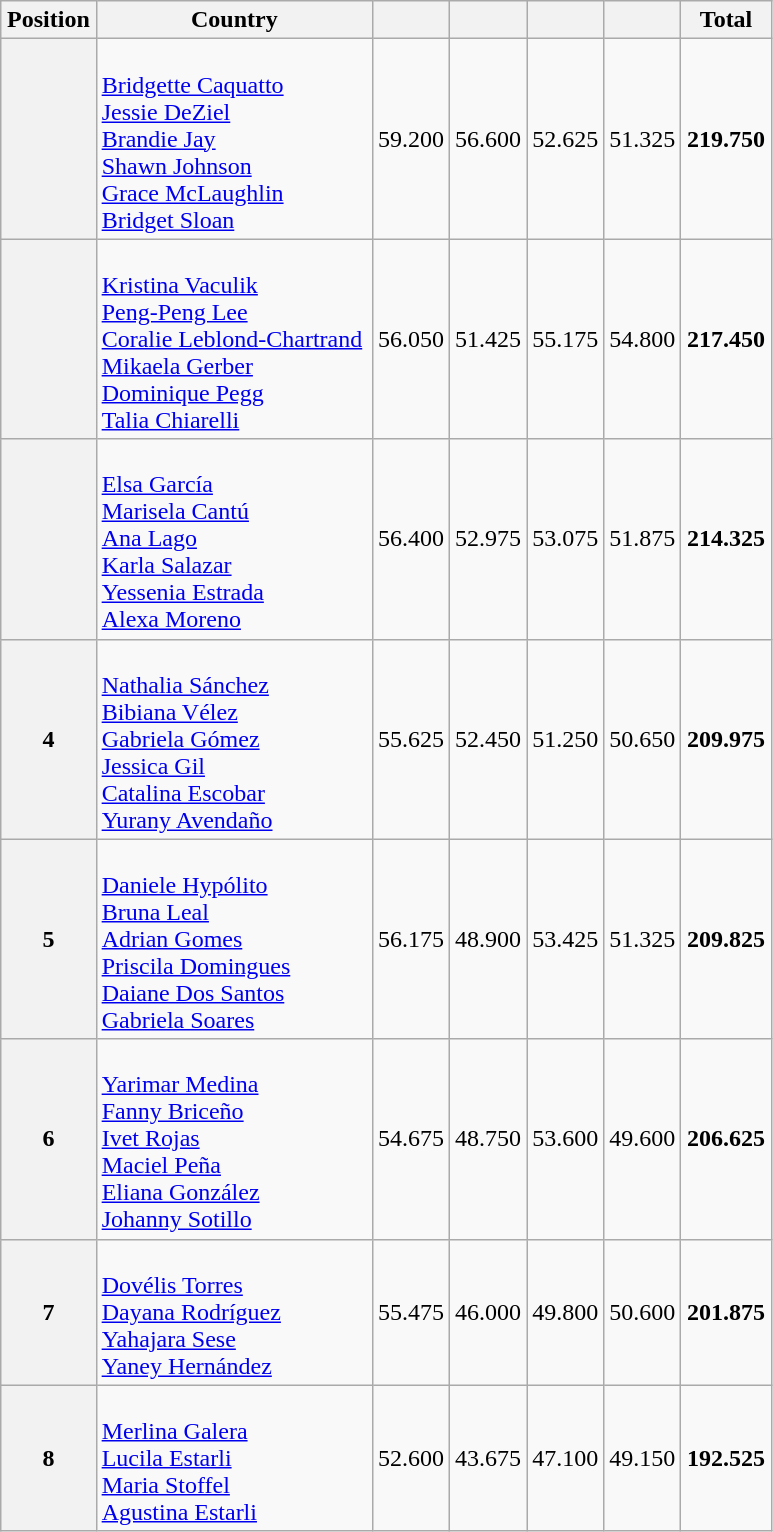<table class="wikitable sortable" style="text-align:center; ">
<tr>
<th>Position</th>
<th>Country</th>
<th width="10%"></th>
<th width="10%"></th>
<th width="10%"></th>
<th width="10%"></th>
<th>Total</th>
</tr>
<tr>
<th></th>
<td align="left"><br><a href='#'>Bridgette Caquatto</a><br><a href='#'>Jessie DeZiel</a><br><a href='#'>Brandie Jay</a><br><a href='#'>Shawn Johnson</a><br><a href='#'>Grace McLaughlin</a><br><a href='#'>Bridget Sloan</a></td>
<td>59.200</td>
<td>56.600</td>
<td>52.625</td>
<td>51.325</td>
<td><strong>219.750</strong></td>
</tr>
<tr>
<th></th>
<td align="left"><br><a href='#'>Kristina Vaculik</a><br><a href='#'>Peng-Peng Lee</a><br><a href='#'>Coralie Leblond-Chartrand</a><br><a href='#'>Mikaela Gerber</a><br><a href='#'>Dominique Pegg</a><br><a href='#'>Talia Chiarelli</a></td>
<td>56.050</td>
<td>51.425</td>
<td>55.175</td>
<td>54.800</td>
<td><strong>217.450</strong></td>
</tr>
<tr>
<th></th>
<td align="left"><br><a href='#'>Elsa García</a><br><a href='#'>Marisela Cantú</a><br><a href='#'>Ana Lago</a><br><a href='#'>Karla Salazar</a><br><a href='#'>Yessenia Estrada</a><br><a href='#'>Alexa Moreno</a></td>
<td>56.400</td>
<td>52.975</td>
<td>53.075</td>
<td>51.875</td>
<td><strong>214.325</strong></td>
</tr>
<tr>
<th>4</th>
<td align="left"><br><a href='#'>Nathalia Sánchez</a><br><a href='#'>Bibiana Vélez</a><br><a href='#'>Gabriela Gómez</a><br><a href='#'>Jessica Gil</a><br><a href='#'>Catalina Escobar</a><br><a href='#'>Yurany Avendaño</a></td>
<td>55.625</td>
<td>52.450</td>
<td>51.250</td>
<td>50.650</td>
<td><strong>209.975</strong></td>
</tr>
<tr>
<th>5</th>
<td align="left"><br><a href='#'>Daniele Hypólito</a><br><a href='#'>Bruna Leal</a><br><a href='#'>Adrian Gomes</a><br><a href='#'>Priscila Domingues</a><br><a href='#'>Daiane Dos Santos</a><br><a href='#'>Gabriela Soares</a></td>
<td>56.175</td>
<td>48.900</td>
<td>53.425</td>
<td>51.325</td>
<td><strong>209.825</strong></td>
</tr>
<tr>
<th>6</th>
<td align="left"><br><a href='#'>Yarimar Medina</a><br><a href='#'>Fanny Briceño</a><br><a href='#'>Ivet Rojas</a><br><a href='#'>Maciel Peña</a><br><a href='#'>Eliana González</a><br><a href='#'>Johanny Sotillo</a></td>
<td>54.675</td>
<td>48.750</td>
<td>53.600</td>
<td>49.600</td>
<td><strong>206.625</strong></td>
</tr>
<tr>
<th>7</th>
<td align="left"><br><a href='#'>Dovélis Torres</a><br><a href='#'>Dayana Rodríguez</a><br><a href='#'>Yahajara Sese</a><br><a href='#'>Yaney Hernández</a></td>
<td>55.475</td>
<td>46.000</td>
<td>49.800</td>
<td>50.600</td>
<td><strong>201.875</strong></td>
</tr>
<tr>
<th>8</th>
<td align="left"><br><a href='#'>Merlina Galera</a><br><a href='#'>Lucila Estarli</a><br><a href='#'>Maria Stoffel</a><br><a href='#'>Agustina Estarli</a></td>
<td>52.600</td>
<td>43.675</td>
<td>47.100</td>
<td>49.150</td>
<td><strong>192.525</strong></td>
</tr>
</table>
